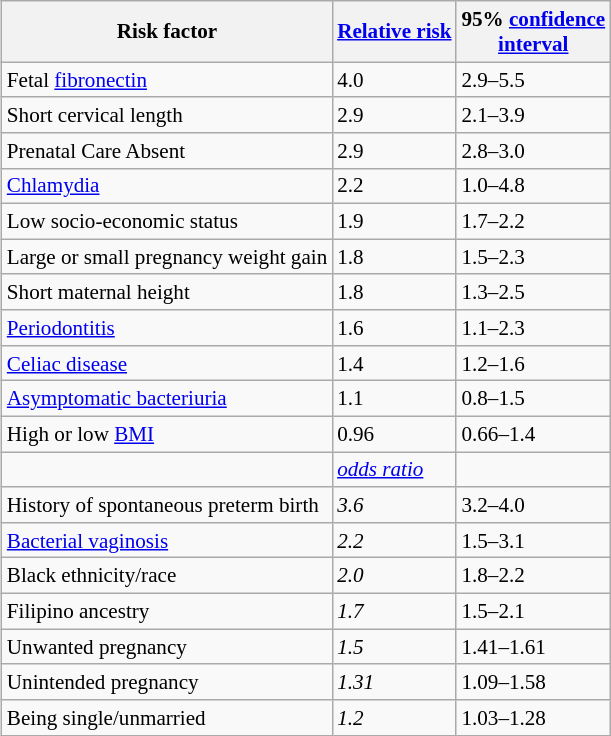<table class="wikitable" style="float:right; margin-left:1em; font-size:88%">
<tr>
<th>Risk factor</th>
<th><a href='#'>Relative risk</a></th>
<th>95% <a href='#'>confidence<br> interval</a></th>
</tr>
<tr>
<td>Fetal <a href='#'>fibronectin</a></td>
<td>4.0</td>
<td>2.9–5.5</td>
</tr>
<tr>
<td>Short cervical length</td>
<td>2.9</td>
<td>2.1–3.9</td>
</tr>
<tr>
<td>Prenatal Care Absent</td>
<td>2.9</td>
<td>2.8–3.0</td>
</tr>
<tr>
<td><a href='#'>Chlamydia</a></td>
<td>2.2</td>
<td>1.0–4.8</td>
</tr>
<tr>
<td>Low socio-economic status</td>
<td>1.9</td>
<td>1.7–2.2</td>
</tr>
<tr>
<td>Large or small pregnancy weight gain</td>
<td>1.8</td>
<td>1.5–2.3</td>
</tr>
<tr>
<td>Short maternal height</td>
<td>1.8</td>
<td>1.3–2.5</td>
</tr>
<tr>
<td><a href='#'>Periodontitis</a></td>
<td>1.6</td>
<td>1.1–2.3</td>
</tr>
<tr>
<td><a href='#'>Celiac disease</a></td>
<td>1.4</td>
<td>1.2–1.6</td>
</tr>
<tr>
<td><a href='#'>Asymptomatic bacteriuria</a></td>
<td>1.1</td>
<td>0.8–1.5</td>
</tr>
<tr>
<td>High or low <a href='#'>BMI</a></td>
<td>0.96</td>
<td>0.66–1.4</td>
</tr>
<tr>
<td></td>
<td><em><a href='#'>odds ratio</a></em></td>
<td></td>
</tr>
<tr>
<td>History of spontaneous preterm birth</td>
<td><em>3.6</em></td>
<td>3.2–4.0</td>
</tr>
<tr>
<td><a href='#'>Bacterial vaginosis</a></td>
<td><em>2.2</em></td>
<td>1.5–3.1</td>
</tr>
<tr>
<td>Black ethnicity/race</td>
<td><em>2.0</em></td>
<td>1.8–2.2</td>
</tr>
<tr>
<td>Filipino ancestry</td>
<td><em>1.7</em></td>
<td>1.5–2.1</td>
</tr>
<tr>
<td>Unwanted pregnancy</td>
<td><em>1.5</em></td>
<td>1.41–1.61</td>
</tr>
<tr>
<td>Unintended pregnancy</td>
<td><em>1.31</em></td>
<td>1.09–1.58</td>
</tr>
<tr>
<td>Being single/unmarried</td>
<td><em>1.2</em></td>
<td>1.03–1.28</td>
</tr>
</table>
